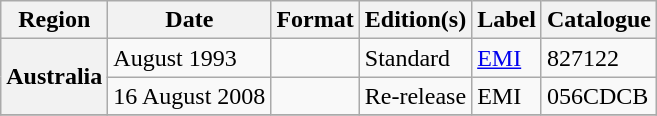<table class="wikitable plainrowheaders">
<tr>
<th scope="col">Region</th>
<th scope="col">Date</th>
<th scope="col">Format</th>
<th scope="col">Edition(s)</th>
<th scope="col">Label</th>
<th scope="col">Catalogue</th>
</tr>
<tr>
<th scope="row" rowspan="2">Australia</th>
<td>August 1993</td>
<td></td>
<td>Standard</td>
<td><a href='#'>EMI</a></td>
<td>827122</td>
</tr>
<tr>
<td>16 August 2008 </td>
<td></td>
<td>Re-release</td>
<td>EMI</td>
<td>056CDCB</td>
</tr>
<tr>
</tr>
</table>
